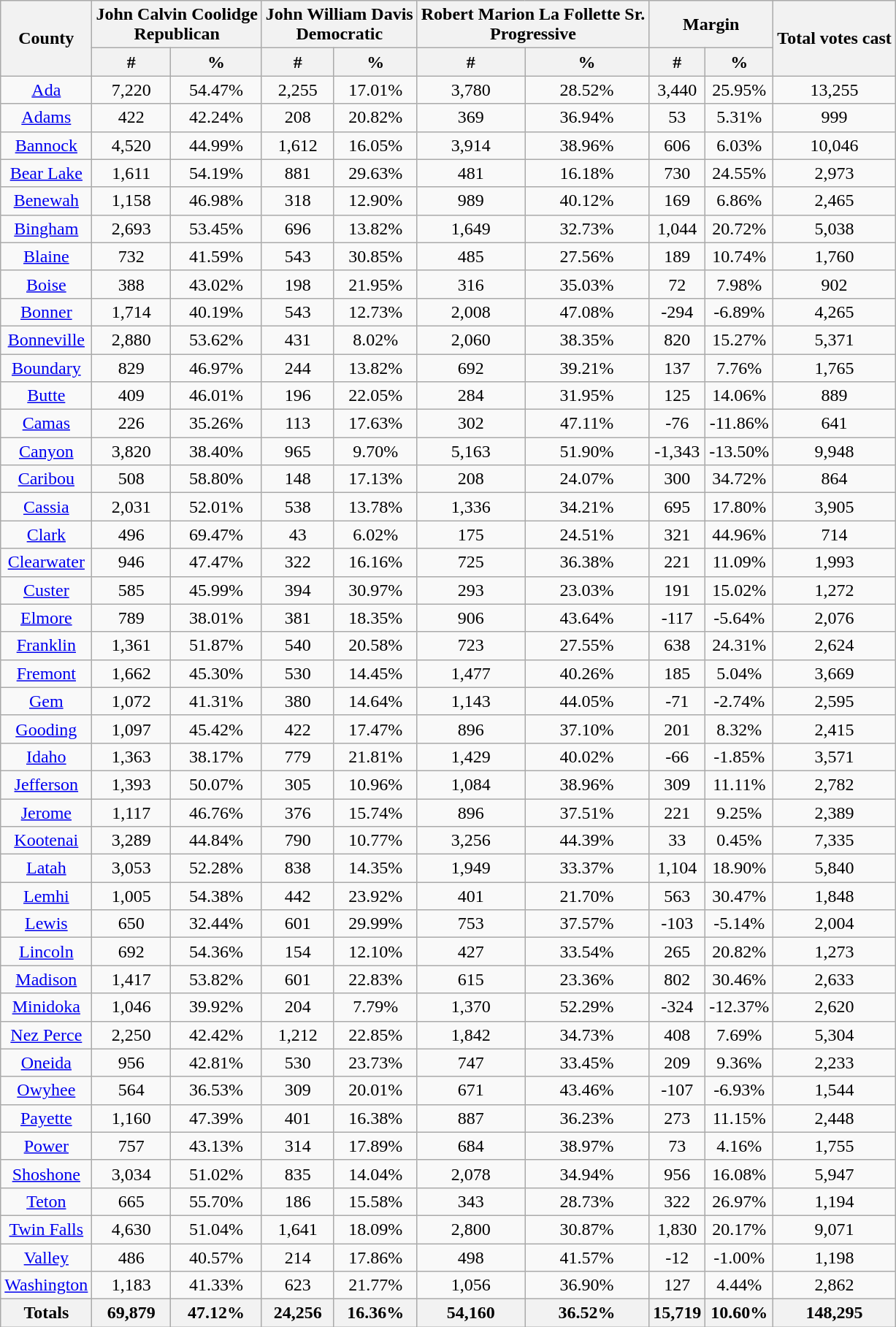<table class="wikitable sortable" style="text-align:center">
<tr>
<th style="text-align:center;" rowspan="2">County</th>
<th style="text-align:center;" colspan="2">John Calvin Coolidge<br>Republican</th>
<th style="text-align:center;" colspan="2">John William Davis<br>Democratic</th>
<th style="text-align:center;" colspan="2">Robert Marion La Follette Sr.<br>Progressive</th>
<th style="text-align:center;" colspan="2">Margin</th>
<th style="text-align:center;" rowspan="2">Total votes cast</th>
</tr>
<tr>
<th style="text-align:center;" data-sort-type="number">#</th>
<th style="text-align:center;" data-sort-type="number">%</th>
<th style="text-align:center;" data-sort-type="number">#</th>
<th style="text-align:center;" data-sort-type="number">%</th>
<th style="text-align:center;" data-sort-type="number">#</th>
<th style="text-align:center;" data-sort-type="number">%</th>
<th style="text-align:center;" data-sort-type="number">#</th>
<th style="text-align:center;" data-sort-type="number">%</th>
</tr>
<tr style="text-align:center;">
<td><a href='#'>Ada</a></td>
<td>7,220</td>
<td>54.47%</td>
<td>2,255</td>
<td>17.01%</td>
<td>3,780</td>
<td>28.52%</td>
<td>3,440</td>
<td>25.95%</td>
<td>13,255</td>
</tr>
<tr style="text-align:center;">
<td><a href='#'>Adams</a></td>
<td>422</td>
<td>42.24%</td>
<td>208</td>
<td>20.82%</td>
<td>369</td>
<td>36.94%</td>
<td>53</td>
<td>5.31%</td>
<td>999</td>
</tr>
<tr style="text-align:center;">
<td><a href='#'>Bannock</a></td>
<td>4,520</td>
<td>44.99%</td>
<td>1,612</td>
<td>16.05%</td>
<td>3,914</td>
<td>38.96%</td>
<td>606</td>
<td>6.03%</td>
<td>10,046</td>
</tr>
<tr style="text-align:center;">
<td><a href='#'>Bear Lake</a></td>
<td>1,611</td>
<td>54.19%</td>
<td>881</td>
<td>29.63%</td>
<td>481</td>
<td>16.18%</td>
<td>730</td>
<td>24.55%</td>
<td>2,973</td>
</tr>
<tr style="text-align:center;">
<td><a href='#'>Benewah</a></td>
<td>1,158</td>
<td>46.98%</td>
<td>318</td>
<td>12.90%</td>
<td>989</td>
<td>40.12%</td>
<td>169</td>
<td>6.86%</td>
<td>2,465</td>
</tr>
<tr style="text-align:center;">
<td><a href='#'>Bingham</a></td>
<td>2,693</td>
<td>53.45%</td>
<td>696</td>
<td>13.82%</td>
<td>1,649</td>
<td>32.73%</td>
<td>1,044</td>
<td>20.72%</td>
<td>5,038</td>
</tr>
<tr style="text-align:center;">
<td><a href='#'>Blaine</a></td>
<td>732</td>
<td>41.59%</td>
<td>543</td>
<td>30.85%</td>
<td>485</td>
<td>27.56%</td>
<td>189</td>
<td>10.74%</td>
<td>1,760</td>
</tr>
<tr style="text-align:center;">
<td><a href='#'>Boise</a></td>
<td>388</td>
<td>43.02%</td>
<td>198</td>
<td>21.95%</td>
<td>316</td>
<td>35.03%</td>
<td>72</td>
<td>7.98%</td>
<td>902</td>
</tr>
<tr style="text-align:center;">
<td><a href='#'>Bonner</a></td>
<td>1,714</td>
<td>40.19%</td>
<td>543</td>
<td>12.73%</td>
<td>2,008</td>
<td>47.08%</td>
<td>-294</td>
<td>-6.89%</td>
<td>4,265</td>
</tr>
<tr style="text-align:center;">
<td><a href='#'>Bonneville</a></td>
<td>2,880</td>
<td>53.62%</td>
<td>431</td>
<td>8.02%</td>
<td>2,060</td>
<td>38.35%</td>
<td>820</td>
<td>15.27%</td>
<td>5,371</td>
</tr>
<tr style="text-align:center;">
<td><a href='#'>Boundary</a></td>
<td>829</td>
<td>46.97%</td>
<td>244</td>
<td>13.82%</td>
<td>692</td>
<td>39.21%</td>
<td>137</td>
<td>7.76%</td>
<td>1,765</td>
</tr>
<tr style="text-align:center;">
<td><a href='#'>Butte</a></td>
<td>409</td>
<td>46.01%</td>
<td>196</td>
<td>22.05%</td>
<td>284</td>
<td>31.95%</td>
<td>125</td>
<td>14.06%</td>
<td>889</td>
</tr>
<tr style="text-align:center;">
<td><a href='#'>Camas</a></td>
<td>226</td>
<td>35.26%</td>
<td>113</td>
<td>17.63%</td>
<td>302</td>
<td>47.11%</td>
<td>-76</td>
<td>-11.86%</td>
<td>641</td>
</tr>
<tr style="text-align:center;">
<td><a href='#'>Canyon</a></td>
<td>3,820</td>
<td>38.40%</td>
<td>965</td>
<td>9.70%</td>
<td>5,163</td>
<td>51.90%</td>
<td>-1,343</td>
<td>-13.50%</td>
<td>9,948</td>
</tr>
<tr style="text-align:center;">
<td><a href='#'>Caribou</a></td>
<td>508</td>
<td>58.80%</td>
<td>148</td>
<td>17.13%</td>
<td>208</td>
<td>24.07%</td>
<td>300</td>
<td>34.72%</td>
<td>864</td>
</tr>
<tr style="text-align:center;">
<td><a href='#'>Cassia</a></td>
<td>2,031</td>
<td>52.01%</td>
<td>538</td>
<td>13.78%</td>
<td>1,336</td>
<td>34.21%</td>
<td>695</td>
<td>17.80%</td>
<td>3,905</td>
</tr>
<tr style="text-align:center;">
<td><a href='#'>Clark</a></td>
<td>496</td>
<td>69.47%</td>
<td>43</td>
<td>6.02%</td>
<td>175</td>
<td>24.51%</td>
<td>321</td>
<td>44.96%</td>
<td>714</td>
</tr>
<tr style="text-align:center;">
<td><a href='#'>Clearwater</a></td>
<td>946</td>
<td>47.47%</td>
<td>322</td>
<td>16.16%</td>
<td>725</td>
<td>36.38%</td>
<td>221</td>
<td>11.09%</td>
<td>1,993</td>
</tr>
<tr style="text-align:center;">
<td><a href='#'>Custer</a></td>
<td>585</td>
<td>45.99%</td>
<td>394</td>
<td>30.97%</td>
<td>293</td>
<td>23.03%</td>
<td>191</td>
<td>15.02%</td>
<td>1,272</td>
</tr>
<tr style="text-align:center;">
<td><a href='#'>Elmore</a></td>
<td>789</td>
<td>38.01%</td>
<td>381</td>
<td>18.35%</td>
<td>906</td>
<td>43.64%</td>
<td>-117</td>
<td>-5.64%</td>
<td>2,076</td>
</tr>
<tr style="text-align:center;">
<td><a href='#'>Franklin</a></td>
<td>1,361</td>
<td>51.87%</td>
<td>540</td>
<td>20.58%</td>
<td>723</td>
<td>27.55%</td>
<td>638</td>
<td>24.31%</td>
<td>2,624</td>
</tr>
<tr style="text-align:center;">
<td><a href='#'>Fremont</a></td>
<td>1,662</td>
<td>45.30%</td>
<td>530</td>
<td>14.45%</td>
<td>1,477</td>
<td>40.26%</td>
<td>185</td>
<td>5.04%</td>
<td>3,669</td>
</tr>
<tr style="text-align:center;">
<td><a href='#'>Gem</a></td>
<td>1,072</td>
<td>41.31%</td>
<td>380</td>
<td>14.64%</td>
<td>1,143</td>
<td>44.05%</td>
<td>-71</td>
<td>-2.74%</td>
<td>2,595</td>
</tr>
<tr style="text-align:center;">
<td><a href='#'>Gooding</a></td>
<td>1,097</td>
<td>45.42%</td>
<td>422</td>
<td>17.47%</td>
<td>896</td>
<td>37.10%</td>
<td>201</td>
<td>8.32%</td>
<td>2,415</td>
</tr>
<tr style="text-align:center;">
<td><a href='#'>Idaho</a></td>
<td>1,363</td>
<td>38.17%</td>
<td>779</td>
<td>21.81%</td>
<td>1,429</td>
<td>40.02%</td>
<td>-66</td>
<td>-1.85%</td>
<td>3,571</td>
</tr>
<tr style="text-align:center;">
<td><a href='#'>Jefferson</a></td>
<td>1,393</td>
<td>50.07%</td>
<td>305</td>
<td>10.96%</td>
<td>1,084</td>
<td>38.96%</td>
<td>309</td>
<td>11.11%</td>
<td>2,782</td>
</tr>
<tr style="text-align:center;">
<td><a href='#'>Jerome</a></td>
<td>1,117</td>
<td>46.76%</td>
<td>376</td>
<td>15.74%</td>
<td>896</td>
<td>37.51%</td>
<td>221</td>
<td>9.25%</td>
<td>2,389</td>
</tr>
<tr style="text-align:center;">
<td><a href='#'>Kootenai</a></td>
<td>3,289</td>
<td>44.84%</td>
<td>790</td>
<td>10.77%</td>
<td>3,256</td>
<td>44.39%</td>
<td>33</td>
<td>0.45%</td>
<td>7,335</td>
</tr>
<tr style="text-align:center;">
<td><a href='#'>Latah</a></td>
<td>3,053</td>
<td>52.28%</td>
<td>838</td>
<td>14.35%</td>
<td>1,949</td>
<td>33.37%</td>
<td>1,104</td>
<td>18.90%</td>
<td>5,840</td>
</tr>
<tr style="text-align:center;">
<td><a href='#'>Lemhi</a></td>
<td>1,005</td>
<td>54.38%</td>
<td>442</td>
<td>23.92%</td>
<td>401</td>
<td>21.70%</td>
<td>563</td>
<td>30.47%</td>
<td>1,848</td>
</tr>
<tr style="text-align:center;">
<td><a href='#'>Lewis</a></td>
<td>650</td>
<td>32.44%</td>
<td>601</td>
<td>29.99%</td>
<td>753</td>
<td>37.57%</td>
<td>-103</td>
<td>-5.14%</td>
<td>2,004</td>
</tr>
<tr style="text-align:center;">
<td><a href='#'>Lincoln</a></td>
<td>692</td>
<td>54.36%</td>
<td>154</td>
<td>12.10%</td>
<td>427</td>
<td>33.54%</td>
<td>265</td>
<td>20.82%</td>
<td>1,273</td>
</tr>
<tr style="text-align:center;">
<td><a href='#'>Madison</a></td>
<td>1,417</td>
<td>53.82%</td>
<td>601</td>
<td>22.83%</td>
<td>615</td>
<td>23.36%</td>
<td>802</td>
<td>30.46%</td>
<td>2,633</td>
</tr>
<tr style="text-align:center;">
<td><a href='#'>Minidoka</a></td>
<td>1,046</td>
<td>39.92%</td>
<td>204</td>
<td>7.79%</td>
<td>1,370</td>
<td>52.29%</td>
<td>-324</td>
<td>-12.37%</td>
<td>2,620</td>
</tr>
<tr style="text-align:center;">
<td><a href='#'>Nez Perce</a></td>
<td>2,250</td>
<td>42.42%</td>
<td>1,212</td>
<td>22.85%</td>
<td>1,842</td>
<td>34.73%</td>
<td>408</td>
<td>7.69%</td>
<td>5,304</td>
</tr>
<tr style="text-align:center;">
<td><a href='#'>Oneida</a></td>
<td>956</td>
<td>42.81%</td>
<td>530</td>
<td>23.73%</td>
<td>747</td>
<td>33.45%</td>
<td>209</td>
<td>9.36%</td>
<td>2,233</td>
</tr>
<tr style="text-align:center;">
<td><a href='#'>Owyhee</a></td>
<td>564</td>
<td>36.53%</td>
<td>309</td>
<td>20.01%</td>
<td>671</td>
<td>43.46%</td>
<td>-107</td>
<td>-6.93%</td>
<td>1,544</td>
</tr>
<tr style="text-align:center;">
<td><a href='#'>Payette</a></td>
<td>1,160</td>
<td>47.39%</td>
<td>401</td>
<td>16.38%</td>
<td>887</td>
<td>36.23%</td>
<td>273</td>
<td>11.15%</td>
<td>2,448</td>
</tr>
<tr style="text-align:center;">
<td><a href='#'>Power</a></td>
<td>757</td>
<td>43.13%</td>
<td>314</td>
<td>17.89%</td>
<td>684</td>
<td>38.97%</td>
<td>73</td>
<td>4.16%</td>
<td>1,755</td>
</tr>
<tr style="text-align:center;">
<td><a href='#'>Shoshone</a></td>
<td>3,034</td>
<td>51.02%</td>
<td>835</td>
<td>14.04%</td>
<td>2,078</td>
<td>34.94%</td>
<td>956</td>
<td>16.08%</td>
<td>5,947</td>
</tr>
<tr style="text-align:center;">
<td><a href='#'>Teton</a></td>
<td>665</td>
<td>55.70%</td>
<td>186</td>
<td>15.58%</td>
<td>343</td>
<td>28.73%</td>
<td>322</td>
<td>26.97%</td>
<td>1,194</td>
</tr>
<tr style="text-align:center;">
<td><a href='#'>Twin Falls</a></td>
<td>4,630</td>
<td>51.04%</td>
<td>1,641</td>
<td>18.09%</td>
<td>2,800</td>
<td>30.87%</td>
<td>1,830</td>
<td>20.17%</td>
<td>9,071</td>
</tr>
<tr style="text-align:center;">
<td><a href='#'>Valley</a></td>
<td>486</td>
<td>40.57%</td>
<td>214</td>
<td>17.86%</td>
<td>498</td>
<td>41.57%</td>
<td>-12</td>
<td>-1.00%</td>
<td>1,198</td>
</tr>
<tr style="text-align:center;">
<td><a href='#'>Washington</a></td>
<td>1,183</td>
<td>41.33%</td>
<td>623</td>
<td>21.77%</td>
<td>1,056</td>
<td>36.90%</td>
<td>127</td>
<td>4.44%</td>
<td>2,862</td>
</tr>
<tr style="text-align:center;">
<th>Totals</th>
<th>69,879</th>
<th>47.12%</th>
<th>24,256</th>
<th>16.36%</th>
<th>54,160</th>
<th>36.52%</th>
<th>15,719</th>
<th>10.60%</th>
<th>148,295</th>
</tr>
</table>
